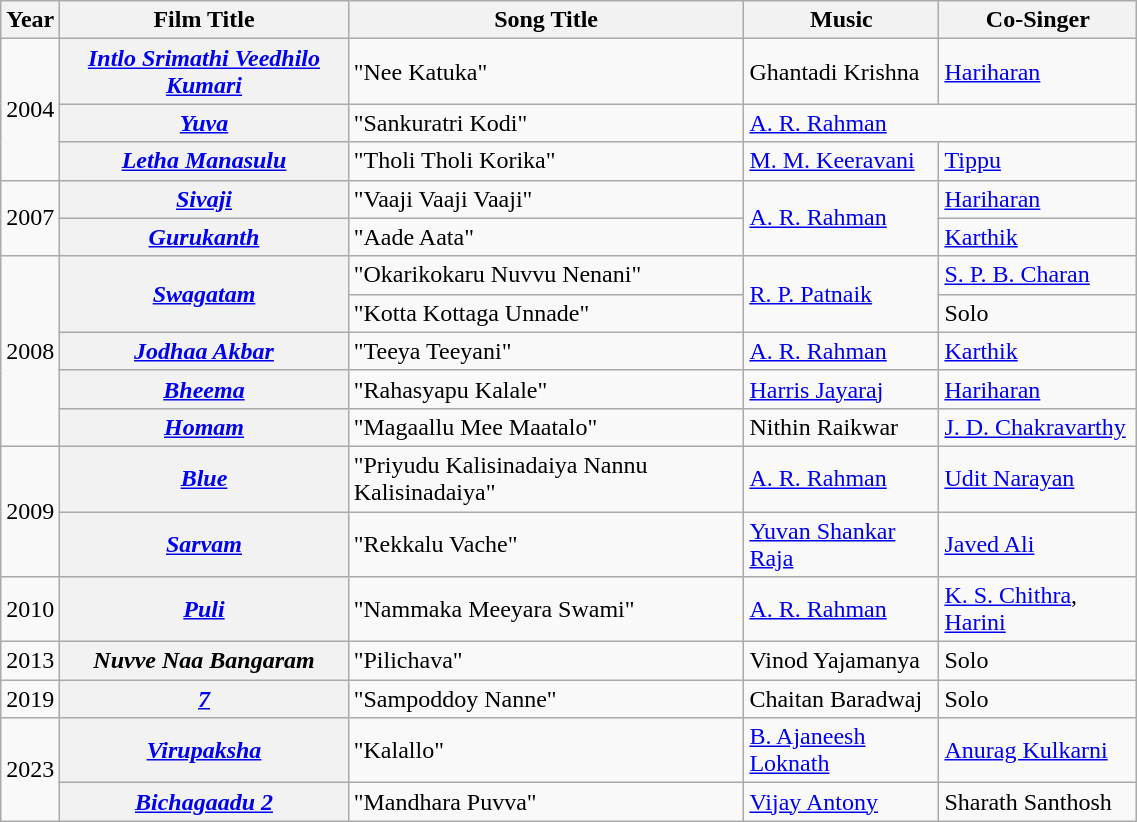<table class="wikitable" style="width:60%;">
<tr>
<th>Year</th>
<th>Film Title</th>
<th>Song Title</th>
<th>Music</th>
<th>Co-Singer</th>
</tr>
<tr>
<td rowspan="3">2004</td>
<th><em><a href='#'>Intlo Srimathi Veedhilo Kumari</a></em></th>
<td>"Nee Katuka"</td>
<td>Ghantadi Krishna</td>
<td><a href='#'>Hariharan</a></td>
</tr>
<tr>
<th><a href='#'><em>Yuva</em></a></th>
<td>"Sankuratri Kodi"</td>
<td colspan="2"><a href='#'>A. R. Rahman</a></td>
</tr>
<tr>
<th><a href='#'><em>Letha Manasulu</em></a></th>
<td>"Tholi Tholi Korika"</td>
<td><a href='#'>M. M. Keeravani</a></td>
<td><a href='#'>Tippu</a></td>
</tr>
<tr>
<td rowspan="2">2007</td>
<th><a href='#'><em>Sivaji</em></a></th>
<td>"Vaaji Vaaji Vaaji"</td>
<td rowspan="2"><a href='#'>A. R. Rahman</a></td>
<td><a href='#'>Hariharan</a></td>
</tr>
<tr>
<th><a href='#'><em>Gurukanth</em></a></th>
<td>"Aade Aata"</td>
<td><a href='#'>Karthik</a></td>
</tr>
<tr>
<td rowspan="5">2008</td>
<th rowspan="2"><em><a href='#'>Swagatam</a></em></th>
<td>"Okarikokaru Nuvvu Nenani"</td>
<td rowspan="2"><a href='#'>R. P. Patnaik</a></td>
<td><a href='#'>S. P. B. Charan</a></td>
</tr>
<tr>
<td>"Kotta Kottaga Unnade"</td>
<td>Solo</td>
</tr>
<tr>
<th><em><a href='#'>Jodhaa Akbar</a></em></th>
<td>"Teeya Teeyani"</td>
<td><a href='#'>A. R. Rahman</a></td>
<td><a href='#'>Karthik</a></td>
</tr>
<tr>
<th><a href='#'><em>Bheema</em></a></th>
<td>"Rahasyapu Kalale"</td>
<td><a href='#'>Harris Jayaraj</a></td>
<td><a href='#'>Hariharan</a></td>
</tr>
<tr>
<th><a href='#'><em>Homam</em></a></th>
<td>"Magaallu Mee Maatalo"</td>
<td>Nithin Raikwar</td>
<td><a href='#'>J. D. Chakravarthy</a></td>
</tr>
<tr>
<td rowspan="2">2009</td>
<th><a href='#'><em>Blue</em></a></th>
<td>"Priyudu Kalisinadaiya Nannu Kalisinadaiya"</td>
<td><a href='#'>A. R. Rahman</a></td>
<td><a href='#'>Udit Narayan</a></td>
</tr>
<tr>
<th><em><a href='#'>Sarvam</a></em></th>
<td>"Rekkalu Vache"</td>
<td><a href='#'>Yuvan Shankar Raja</a></td>
<td><a href='#'>Javed Ali</a></td>
</tr>
<tr>
<td>2010</td>
<th><a href='#'><em>Puli</em></a></th>
<td>"Nammaka Meeyara Swami"</td>
<td><a href='#'>A. R. Rahman</a></td>
<td><a href='#'>K. S. Chithra</a>, <a href='#'>Harini</a></td>
</tr>
<tr>
<td>2013</td>
<th><em>Nuvve Naa Bangaram</em></th>
<td>"Pilichava"</td>
<td>Vinod Yajamanya</td>
<td>Solo</td>
</tr>
<tr>
<td>2019</td>
<th><a href='#'><em>7</em></a></th>
<td>"Sampoddoy Nanne"</td>
<td>Chaitan Baradwaj</td>
<td>Solo</td>
</tr>
<tr>
<td rowspan="2">2023</td>
<th><em><a href='#'>Virupaksha</a></em></th>
<td>"Kalallo"</td>
<td><a href='#'>B. Ajaneesh Loknath</a></td>
<td><a href='#'>Anurag Kulkarni</a></td>
</tr>
<tr>
<th><a href='#'><em>Bichagaadu 2</em></a></th>
<td>"Mandhara Puvva"</td>
<td><a href='#'>Vijay Antony</a></td>
<td>Sharath Santhosh</td>
</tr>
</table>
